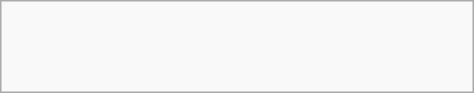<table class="wikitable" width=25%>
<tr>
<td><br><br>
<br>
</td>
</tr>
</table>
